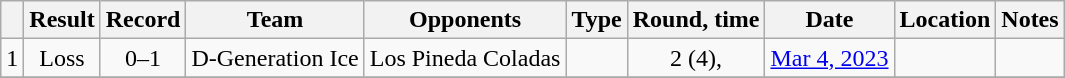<table class="wikitable" style="text-align:center">
<tr>
<th></th>
<th>Result</th>
<th>Record</th>
<th>Team</th>
<th>Opponents</th>
<th>Type</th>
<th>Round, time</th>
<th>Date</th>
<th>Location</th>
<th>Notes</th>
</tr>
<tr>
<td>1</td>
<td>Loss</td>
<td>0–1</td>
<td style="text-align:left;">D-Generation Ice<br></td>
<td style="text-align:left;">Los Pineda Coladas<br></td>
<td></td>
<td>2 (4), </td>
<td><a href='#'>Mar 4, 2023</a></td>
<td style="text-align:left;"></td>
<td></td>
</tr>
<tr>
</tr>
</table>
